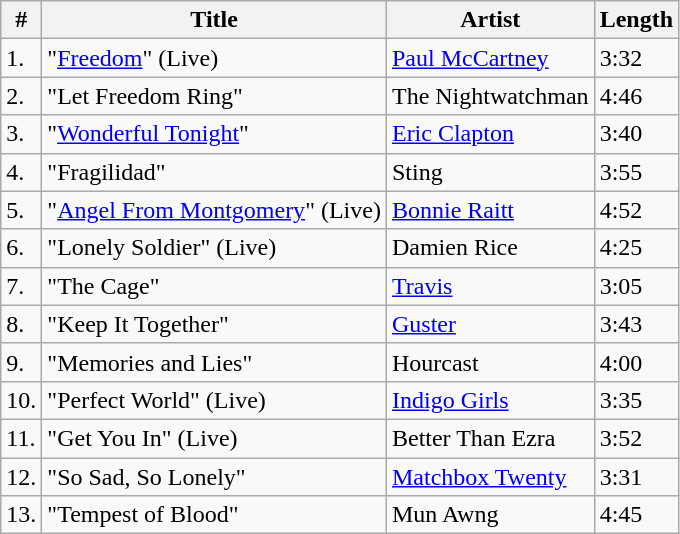<table class="wikitable" border="1">
<tr>
<th>#</th>
<th>Title</th>
<th>Artist</th>
<th>Length</th>
</tr>
<tr>
<td>1.</td>
<td>"<a href='#'>Freedom</a>" (Live)</td>
<td><a href='#'>Paul McCartney</a></td>
<td>3:32</td>
</tr>
<tr>
<td>2.</td>
<td>"Let Freedom Ring"</td>
<td>The Nightwatchman</td>
<td>4:46</td>
</tr>
<tr>
<td>3.</td>
<td>"<a href='#'>Wonderful Tonight</a>"</td>
<td><a href='#'>Eric Clapton</a></td>
<td>3:40</td>
</tr>
<tr>
<td>4.</td>
<td>"Fragilidad"</td>
<td>Sting</td>
<td>3:55</td>
</tr>
<tr>
<td>5.</td>
<td>"<a href='#'>Angel From Montgomery</a>" (Live)</td>
<td><a href='#'>Bonnie Raitt</a></td>
<td>4:52</td>
</tr>
<tr>
<td>6.</td>
<td>"Lonely Soldier" (Live)</td>
<td>Damien Rice</td>
<td>4:25</td>
</tr>
<tr>
<td>7.</td>
<td>"The Cage"</td>
<td><a href='#'>Travis</a></td>
<td>3:05</td>
</tr>
<tr>
<td>8.</td>
<td>"Keep It Together"</td>
<td><a href='#'>Guster</a></td>
<td>3:43</td>
</tr>
<tr>
<td>9.</td>
<td>"Memories and Lies"</td>
<td>Hourcast</td>
<td>4:00</td>
</tr>
<tr>
<td>10.</td>
<td>"Perfect World" (Live)</td>
<td><a href='#'>Indigo Girls</a></td>
<td>3:35</td>
</tr>
<tr>
<td>11.</td>
<td>"Get You In" (Live)</td>
<td>Better Than Ezra</td>
<td>3:52</td>
</tr>
<tr>
<td>12.</td>
<td>"So Sad, So Lonely"</td>
<td><a href='#'>Matchbox Twenty</a></td>
<td>3:31</td>
</tr>
<tr>
<td>13.</td>
<td>"Tempest of Blood"</td>
<td>Mun Awng</td>
<td>4:45</td>
</tr>
</table>
